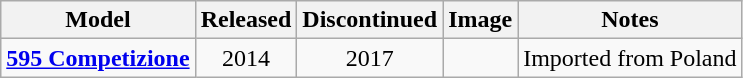<table class="wikitable" style="text-align:center">
<tr>
<th>Model</th>
<th>Released</th>
<th>Discontinued</th>
<th>Image</th>
<th>Notes</th>
</tr>
<tr>
<td><strong><a href='#'>595 Competizione</a></strong></td>
<td>2014</td>
<td>2017</td>
<td></td>
<td>Imported from Poland</td>
</tr>
</table>
